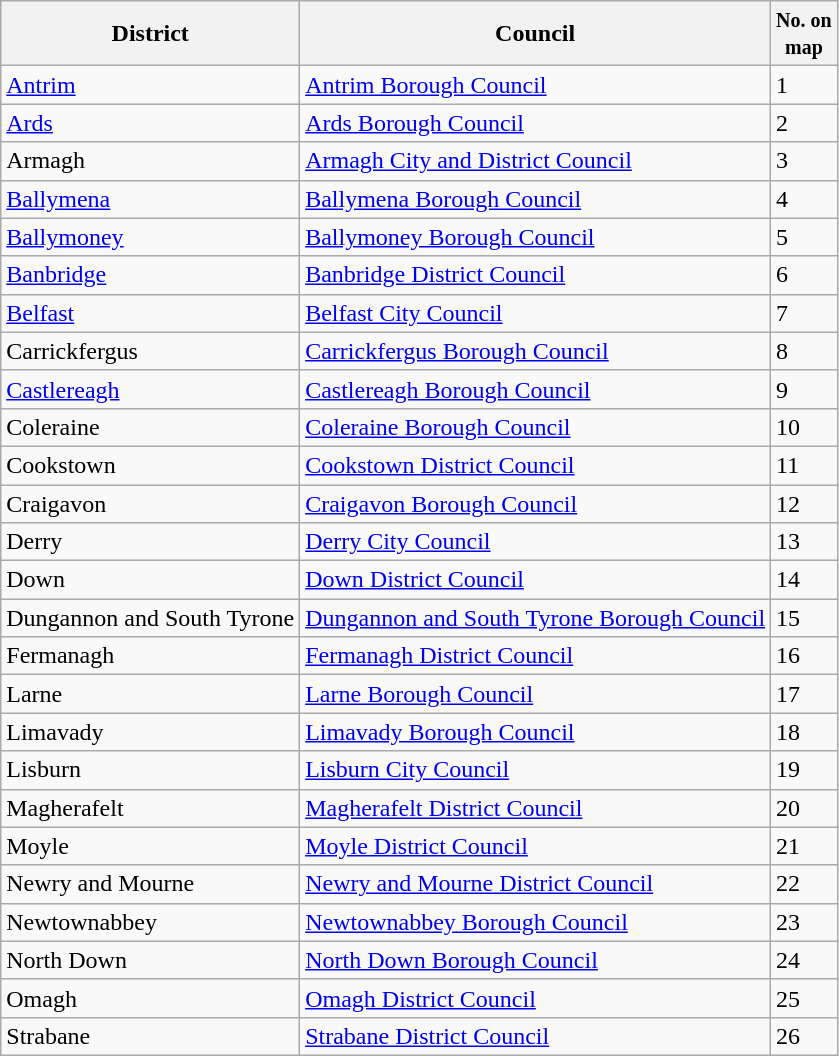<table class="wikitable">
<tr>
<th>District</th>
<th>Council</th>
<th><small> No. on<br>map</small></th>
</tr>
<tr>
<td><a href='#'>Antrim</a></td>
<td><a href='#'>Antrim Borough Council</a></td>
<td>1</td>
</tr>
<tr>
<td><a href='#'>Ards</a></td>
<td><a href='#'>Ards Borough Council</a></td>
<td>2</td>
</tr>
<tr>
<td>Armagh</td>
<td><a href='#'>Armagh City and District Council</a></td>
<td>3</td>
</tr>
<tr>
<td><a href='#'>Ballymena</a></td>
<td><a href='#'>Ballymena Borough Council</a></td>
<td>4</td>
</tr>
<tr>
<td><a href='#'>Ballymoney</a></td>
<td><a href='#'>Ballymoney Borough Council</a></td>
<td>5</td>
</tr>
<tr>
<td><a href='#'>Banbridge</a></td>
<td><a href='#'>Banbridge District Council</a></td>
<td>6</td>
</tr>
<tr>
<td><a href='#'>Belfast</a></td>
<td><a href='#'>Belfast City Council</a></td>
<td>7</td>
</tr>
<tr>
<td>Carrickfergus</td>
<td><a href='#'>Carrickfergus Borough Council</a></td>
<td>8</td>
</tr>
<tr>
<td><a href='#'>Castlereagh</a></td>
<td><a href='#'>Castlereagh Borough Council</a></td>
<td>9</td>
</tr>
<tr>
<td>Coleraine</td>
<td><a href='#'>Coleraine Borough Council</a></td>
<td>10</td>
</tr>
<tr>
<td>Cookstown</td>
<td><a href='#'>Cookstown District Council</a></td>
<td>11</td>
</tr>
<tr>
<td>Craigavon</td>
<td><a href='#'>Craigavon Borough Council</a></td>
<td>12</td>
</tr>
<tr>
<td>Derry</td>
<td><a href='#'>Derry City Council</a></td>
<td>13</td>
</tr>
<tr>
<td>Down</td>
<td><a href='#'>Down District Council</a></td>
<td>14</td>
</tr>
<tr>
<td>Dungannon and South Tyrone</td>
<td><a href='#'>Dungannon and South Tyrone Borough Council</a></td>
<td>15</td>
</tr>
<tr>
<td>Fermanagh</td>
<td><a href='#'>Fermanagh District Council</a></td>
<td>16</td>
</tr>
<tr>
<td>Larne</td>
<td><a href='#'>Larne Borough Council</a></td>
<td>17</td>
</tr>
<tr>
<td>Limavady</td>
<td><a href='#'>Limavady Borough Council</a></td>
<td>18</td>
</tr>
<tr>
<td>Lisburn</td>
<td><a href='#'>Lisburn City Council</a></td>
<td>19</td>
</tr>
<tr>
<td>Magherafelt</td>
<td><a href='#'>Magherafelt District Council</a></td>
<td>20</td>
</tr>
<tr>
<td>Moyle</td>
<td><a href='#'>Moyle District Council</a></td>
<td>21</td>
</tr>
<tr>
<td>Newry and Mourne</td>
<td><a href='#'>Newry and Mourne District Council</a></td>
<td>22</td>
</tr>
<tr>
<td>Newtownabbey</td>
<td><a href='#'>Newtownabbey Borough Council</a></td>
<td>23</td>
</tr>
<tr>
<td>North Down</td>
<td><a href='#'>North Down Borough Council</a></td>
<td>24</td>
</tr>
<tr>
<td>Omagh</td>
<td><a href='#'>Omagh District Council</a></td>
<td>25</td>
</tr>
<tr>
<td>Strabane</td>
<td><a href='#'>Strabane District Council</a></td>
<td>26</td>
</tr>
</table>
